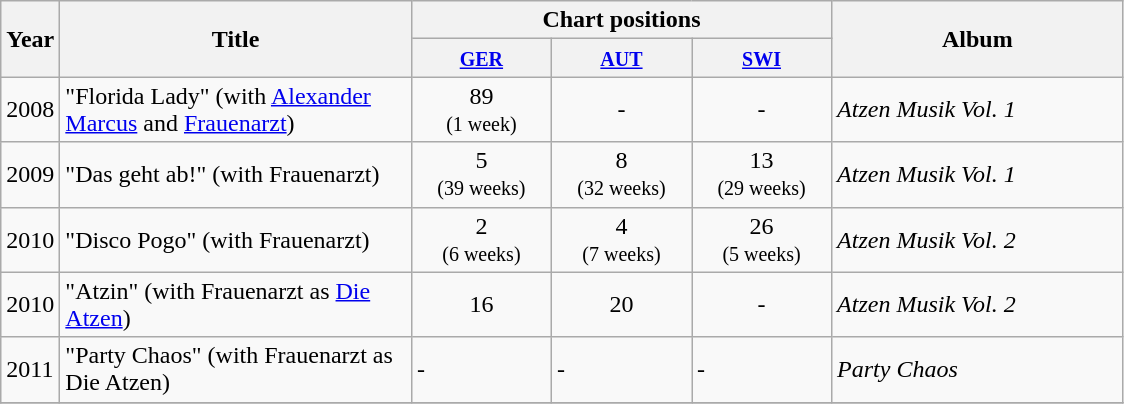<table class="wikitable">
<tr>
<th width="28" rowspan="2">Year</th>
<th width="227" rowspan="2"><strong>Title</strong></th>
<th colspan="3">Chart positions</th>
<th width="187" rowspan="2">Album</th>
</tr>
<tr>
<th width="86"><small><a href='#'>GER</a></small></th>
<th width="86"><small><a href='#'>AUT</a></small></th>
<th width="86"><small><a href='#'>SWI</a></small></th>
</tr>
<tr>
<td>2008</td>
<td>"Florida Lady" (with <a href='#'>Alexander Marcus</a> and <a href='#'>Frauenarzt</a>)</td>
<td align="center">89<br><small>(1 week)</small></td>
<td align="center">-</td>
<td align="center">-</td>
<td><em>Atzen Musik Vol. 1</em></td>
</tr>
<tr>
<td>2009</td>
<td>"Das geht ab!" (with Frauenarzt)</td>
<td align="center">5<br><small>(39 weeks)</small></td>
<td align="center">8<br><small>(32 weeks)</small></td>
<td align="center">13<br><small>(29 weeks)</small></td>
<td><em>Atzen Musik Vol. 1</em></td>
</tr>
<tr>
<td>2010</td>
<td>"Disco Pogo" (with Frauenarzt)</td>
<td align="center">2<br><small>(6 weeks)</small></td>
<td align="center">4<br><small>(7 weeks)</small></td>
<td align="center">26<br><small>(5 weeks)</small></td>
<td><em>Atzen Musik Vol. 2</em></td>
</tr>
<tr>
<td>2010</td>
<td>"Atzin" (with Frauenarzt as <a href='#'>Die Atzen</a>)</td>
<td align="center">16</td>
<td align="center">20</td>
<td align="center">-</td>
<td><em>Atzen Musik Vol. 2</em></td>
</tr>
<tr>
<td>2011</td>
<td>"Party Chaos" (with Frauenarzt as Die Atzen)</td>
<td>-</td>
<td>-</td>
<td>-</td>
<td><em>Party Chaos</em></td>
</tr>
<tr>
</tr>
</table>
